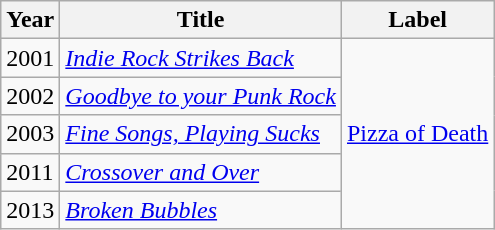<table class="wikitable">
<tr>
<th>Year</th>
<th>Title</th>
<th>Label</th>
</tr>
<tr>
<td>2001</td>
<td><em><a href='#'>Indie Rock Strikes Back</a></em></td>
<td rowspan="5"><a href='#'>Pizza of Death</a></td>
</tr>
<tr>
<td>2002</td>
<td><em><a href='#'>Goodbye to your Punk Rock</a></em></td>
</tr>
<tr>
<td>2003</td>
<td><em><a href='#'>Fine Songs, Playing Sucks</a></em></td>
</tr>
<tr>
<td>2011</td>
<td><em><a href='#'>Crossover and Over</a></em></td>
</tr>
<tr>
<td>2013</td>
<td><em><a href='#'>Broken Bubbles</a></em></td>
</tr>
</table>
